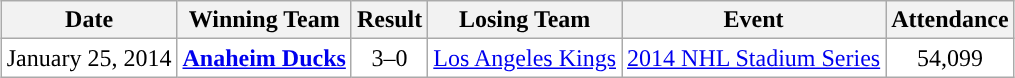<table class="wikitable" align=center style="margin-left:15px; text-align:center; background:#ffffff;">
<tr>
<th style="text-align:center; ">Date</th>
<th style="text-align:center; ">Winning Team</th>
<th style="text-align:center; ">Result</th>
<th style="text-align:center; ">Losing Team</th>
<th style="text-align:center; ">Event</th>
<th style="text-align:center; ">Attendance</th>
</tr>
<tr>
<td>January 25, 2014</td>
<td><strong><a href='#'>Anaheim Ducks</a></strong></td>
<td>3–0</td>
<td><a href='#'>Los Angeles Kings</a></td>
<td><a href='#'>2014 NHL Stadium Series</a></td>
<td>54,099</td>
</tr>
</table>
